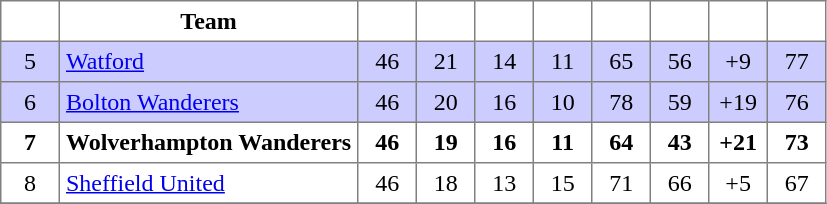<table class="toccolours" border="1" cellpadding="4" cellspacing="0" style="text-align:center; border-collapse: collapse; margin:0;">
<tr>
<th width=30></th>
<th>Team</th>
<th width="30"></th>
<th width="30"></th>
<th width="30"></th>
<th width="30"></th>
<th width="30"></th>
<th width="30"></th>
<th width="30"></th>
<th width="30"></th>
</tr>
<tr bgcolor="#ccccff">
<td>5</td>
<td align=left><a href='#'>Watford</a></td>
<td>46</td>
<td>21</td>
<td>14</td>
<td>11</td>
<td>65</td>
<td>56</td>
<td>+9</td>
<td>77</td>
</tr>
<tr bgcolor="#ccccff">
<td>6</td>
<td align=left><a href='#'>Bolton Wanderers</a></td>
<td>46</td>
<td>20</td>
<td>16</td>
<td>10</td>
<td>78</td>
<td>59</td>
<td>+19</td>
<td>76</td>
</tr>
<tr>
<td><strong>7</strong></td>
<td align=left><strong>Wolverhampton Wanderers</strong></td>
<td><strong>46</strong></td>
<td><strong>19</strong></td>
<td><strong>16</strong></td>
<td><strong>11</strong></td>
<td><strong>64</strong></td>
<td><strong>43</strong></td>
<td><strong>+21</strong></td>
<td><strong>73</strong></td>
</tr>
<tr>
<td>8</td>
<td align=left><a href='#'>Sheffield United</a></td>
<td>46</td>
<td>18</td>
<td>13</td>
<td>15</td>
<td>71</td>
<td>66</td>
<td>+5</td>
<td>67</td>
</tr>
<tr>
</tr>
</table>
